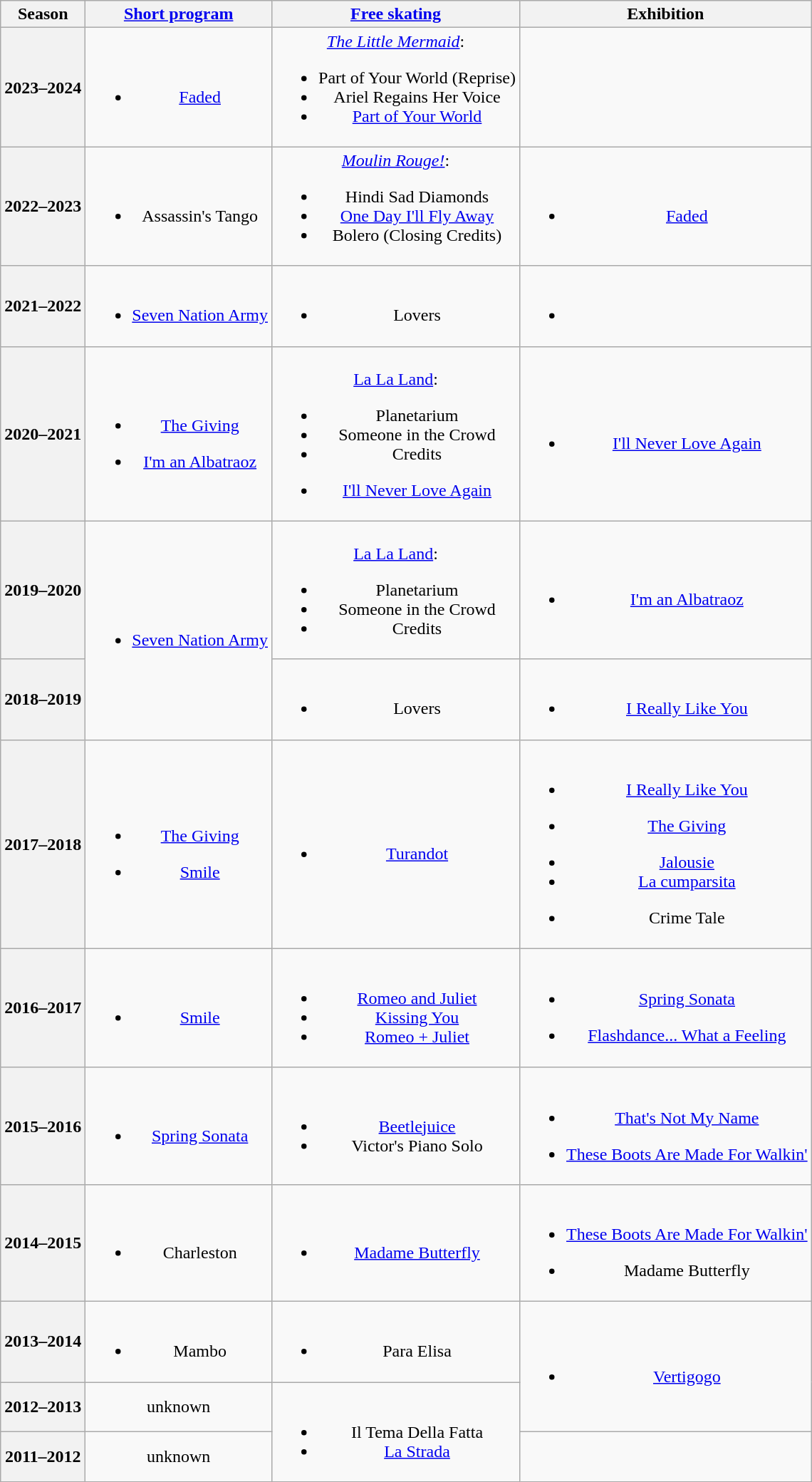<table class=wikitable style=text-align:center>
<tr>
<th>Season</th>
<th><a href='#'>Short program</a></th>
<th><a href='#'>Free skating</a></th>
<th>Exhibition</th>
</tr>
<tr>
<th>2023–2024 <br></th>
<td><br><ul><li><a href='#'>Faded</a> <br></li></ul></td>
<td><em><a href='#'>The Little Mermaid</a></em>:<br><ul><li>Part of Your World (Reprise) <br> </li><li>Ariel Regains Her Voice </li><li><a href='#'>Part of Your World</a> <br> </li></ul></td>
<td></td>
</tr>
<tr>
<th>2022–2023 <br> </th>
<td><br><ul><li>Assassin's Tango<br></li></ul></td>
<td><em><a href='#'>Moulin Rouge!</a></em>:<br><ul><li>Hindi Sad Diamonds</li><li><a href='#'>One Day I'll Fly Away</a> <br></li><li>Bolero (Closing Credits) <br></li></ul></td>
<td><br><ul><li><a href='#'>Faded</a> <br></li></ul></td>
</tr>
<tr>
<th>2021–2022 <br> </th>
<td><br><ul><li><a href='#'>Seven Nation Army</a> <br></li></ul></td>
<td><br><ul><li>Lovers <br></li></ul></td>
<td><br><ul><li></li></ul></td>
</tr>
<tr>
<th>2020–2021<br></th>
<td><br><ul><li><a href='#'>The Giving</a> <br></li></ul><ul><li><a href='#'>I'm an Albatraoz</a><br></li></ul></td>
<td><br><a href='#'>La La Land</a>:<ul><li>Planetarium <br></li><li>Someone in the Crowd<br></li><li>Credits <br> </li></ul><ul><li><a href='#'>I'll Never Love Again</a><br></li></ul></td>
<td><br><ul><li><a href='#'>I'll Never Love Again</a><br></li></ul></td>
</tr>
<tr>
<th>2019–2020 <br> </th>
<td rowspan=2><br><ul><li><a href='#'>Seven Nation Army</a><br></li></ul></td>
<td><br><a href='#'>La La Land</a>:<ul><li>Planetarium <br></li><li>Someone in the Crowd<br></li><li>Credits <br></li></ul></td>
<td><br><ul><li><a href='#'>I'm an Albatraoz</a><br></li></ul></td>
</tr>
<tr>
<th>2018–2019<br></th>
<td><br><ul><li>Lovers <br></li></ul></td>
<td><br><ul><li><a href='#'>I Really Like You</a> <br></li></ul></td>
</tr>
<tr>
<th>2017–2018 <br></th>
<td><br><ul><li><a href='#'>The Giving</a> <br></li></ul><ul><li><a href='#'>Smile</a> <br></li></ul></td>
<td><br><ul><li><a href='#'>Turandot</a> <br></li></ul></td>
<td><br><ul><li><a href='#'>I Really Like You</a> <br></li></ul><ul><li><a href='#'>The Giving</a> <br></li></ul><ul><li><a href='#'>Jalousie</a> <br></li><li><a href='#'>La cumparsita</a> <br></li></ul><ul><li>Crime Tale <br></li></ul></td>
</tr>
<tr>
<th>2016–2017 <br> </th>
<td><br><ul><li><a href='#'>Smile</a> <br></li></ul></td>
<td><br><ul><li><a href='#'>Romeo and Juliet</a> <br></li><li><a href='#'>Kissing You</a> <br></li><li><a href='#'>Romeo + Juliet</a> <br> </li></ul></td>
<td><br><ul><li><a href='#'>Spring Sonata</a> <br></li></ul><ul><li><a href='#'>Flashdance... What a Feeling</a> <br></li></ul></td>
</tr>
<tr>
<th>2015–2016 <br> </th>
<td><br><ul><li><a href='#'>Spring Sonata</a> <br></li></ul></td>
<td><br><ul><li><a href='#'>Beetlejuice</a> <br></li><li>Victor's Piano Solo <br></li></ul></td>
<td><br><ul><li><a href='#'>That's Not My Name</a> <br></li></ul><ul><li><a href='#'>These Boots Are Made For Walkin'</a> <br></li></ul></td>
</tr>
<tr>
<th>2014–2015</th>
<td><br><ul><li>Charleston <br></li></ul></td>
<td><br><ul><li><a href='#'>Madame Butterfly</a> <br></li></ul></td>
<td><br><ul><li><a href='#'>These Boots Are Made For Walkin'</a> <br></li></ul><ul><li>Madame Butterfly <br> </li></ul></td>
</tr>
<tr>
<th>2013–2014</th>
<td><br><ul><li>Mambo</li></ul></td>
<td><br><ul><li>Para Elisa <br></li></ul></td>
<td rowspan=2><br><ul><li><a href='#'>Vertigogo</a> <br></li></ul></td>
</tr>
<tr>
<th>2012–2013</th>
<td align="center">unknown</td>
<td rowspan=2><br><ul><li>Il Tema Della Fatta <br></li><li><a href='#'>La Strada</a> <br></li></ul></td>
</tr>
<tr>
<th>2011–2012</th>
<td align="center">unknown</td>
<td></td>
</tr>
</table>
